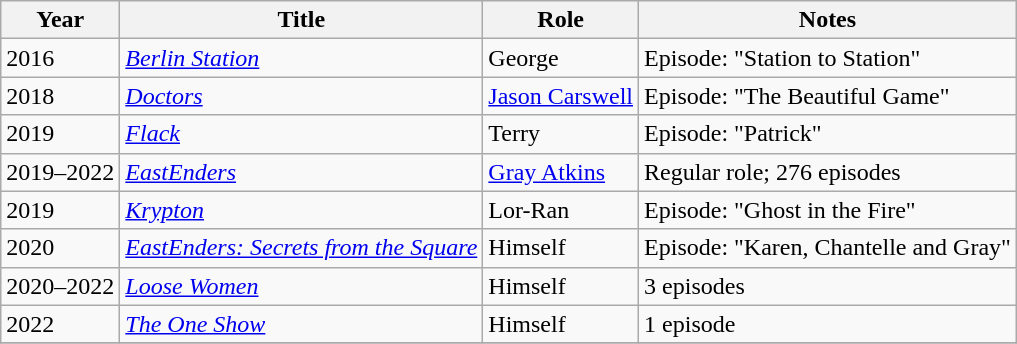<table class="wikitable unsortable">
<tr>
<th>Year</th>
<th>Title</th>
<th>Role</th>
<th>Notes</th>
</tr>
<tr>
<td>2016</td>
<td><em><a href='#'>Berlin Station</a></em></td>
<td>George</td>
<td>Episode: "Station to Station"</td>
</tr>
<tr>
<td>2018</td>
<td><em><a href='#'>Doctors</a></em></td>
<td><a href='#'>Jason Carswell</a></td>
<td>Episode: "The Beautiful Game"</td>
</tr>
<tr>
<td>2019</td>
<td><em><a href='#'>Flack</a></em></td>
<td>Terry</td>
<td>Episode: "Patrick"</td>
</tr>
<tr>
<td>2019–2022</td>
<td><em><a href='#'>EastEnders</a></em></td>
<td><a href='#'>Gray Atkins</a></td>
<td>Regular role; 276 episodes</td>
</tr>
<tr>
<td>2019</td>
<td><em><a href='#'>Krypton</a></em></td>
<td>Lor-Ran</td>
<td>Episode: "Ghost in the Fire"</td>
</tr>
<tr>
<td>2020</td>
<td><em><a href='#'>EastEnders: Secrets from the Square</a></em></td>
<td>Himself</td>
<td>Episode: "Karen, Chantelle and Gray"</td>
</tr>
<tr>
<td>2020–2022</td>
<td><em><a href='#'>Loose Women</a></em></td>
<td>Himself</td>
<td>3 episodes</td>
</tr>
<tr>
<td>2022</td>
<td><em><a href='#'>The One Show</a></em></td>
<td>Himself</td>
<td>1 episode</td>
</tr>
<tr>
</tr>
</table>
